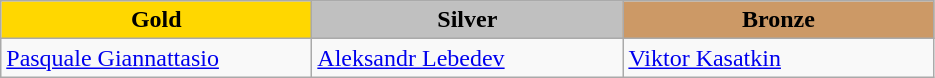<table class="wikitable" style="text-align:left">
<tr align="center">
<td width=200 bgcolor=gold><strong>Gold</strong></td>
<td width=200 bgcolor=silver><strong>Silver</strong></td>
<td width=200 bgcolor=CC9966><strong>Bronze</strong></td>
</tr>
<tr>
<td><a href='#'>Pasquale Giannattasio</a><br><em></em></td>
<td><a href='#'>Aleksandr Lebedev</a><br><em></em></td>
<td><a href='#'>Viktor Kasatkin</a><br><em></em></td>
</tr>
</table>
